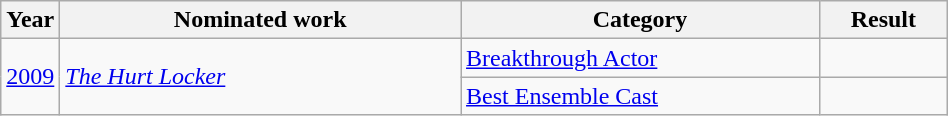<table class="wikitable sortable" width="50%">
<tr>
<th width="1%">Year</th>
<th width="45%">Nominated work</th>
<th width="40%">Category</th>
<th width="14%">Result</th>
</tr>
<tr>
<td rowspan="2"><a href='#'>2009</a></td>
<td rowspan="2"><em><a href='#'>The Hurt Locker</a></em></td>
<td><a href='#'>Breakthrough Actor</a></td>
<td></td>
</tr>
<tr>
<td><a href='#'>Best Ensemble Cast</a></td>
<td></td>
</tr>
</table>
